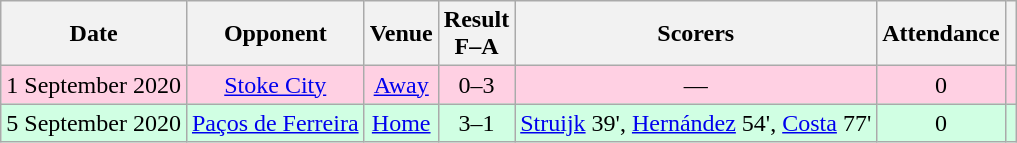<table class="wikitable sortable" style="text-align:center">
<tr>
<th>Date</th>
<th>Opponent</th>
<th>Venue</th>
<th>Result<br>F–A</th>
<th class="unsortable">Scorers</th>
<th>Attendance</th>
<th class="unsortable"></th>
</tr>
<tr bgcolor="#ffd0e3">
<td>1 September 2020</td>
<td><a href='#'>Stoke City</a></td>
<td><a href='#'>Away</a></td>
<td>0–3</td>
<td>—</td>
<td>0</td>
<td></td>
</tr>
<tr bgcolor="#d0ffe3">
<td>5 September 2020</td>
<td><a href='#'>Paços de Ferreira</a></td>
<td><a href='#'>Home</a></td>
<td>3–1</td>
<td><a href='#'>Struijk</a> 39', <a href='#'>Hernández</a> 54', <a href='#'>Costa</a> 77'</td>
<td>0</td>
<td></td>
</tr>
</table>
